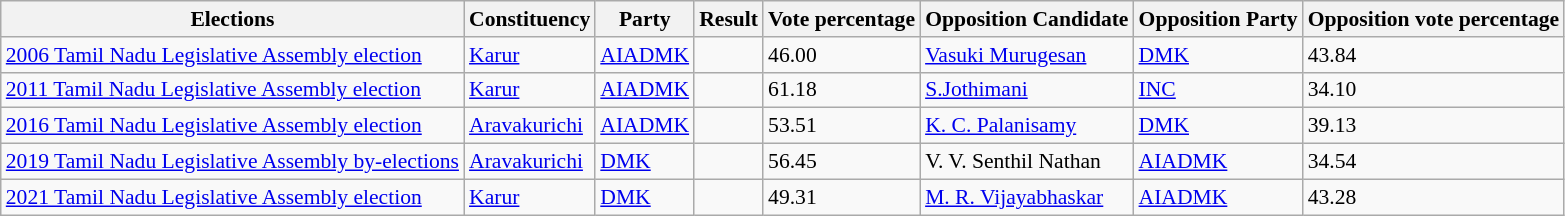<table class="sortable wikitable"style="font-size: 90%">
<tr>
<th>Elections</th>
<th>Constituency</th>
<th>Party</th>
<th>Result</th>
<th>Vote percentage</th>
<th>Opposition Candidate</th>
<th>Opposition Party</th>
<th>Opposition vote percentage</th>
</tr>
<tr>
<td><a href='#'>2006 Tamil Nadu Legislative Assembly election</a></td>
<td><a href='#'>Karur</a></td>
<td><a href='#'>AIADMK</a></td>
<td></td>
<td>46.00</td>
<td><a href='#'>Vasuki Murugesan</a></td>
<td><a href='#'>DMK</a></td>
<td>43.84</td>
</tr>
<tr>
<td><a href='#'>2011 Tamil Nadu Legislative Assembly election</a></td>
<td><a href='#'>Karur</a></td>
<td><a href='#'>AIADMK</a></td>
<td></td>
<td>61.18</td>
<td><a href='#'>S.Jothimani</a></td>
<td><a href='#'>INC</a></td>
<td>34.10</td>
</tr>
<tr>
<td><a href='#'>2016 Tamil Nadu Legislative Assembly election</a></td>
<td><a href='#'>Aravakurichi</a></td>
<td><a href='#'>AIADMK</a></td>
<td></td>
<td>53.51</td>
<td><a href='#'>K. C. Palanisamy</a></td>
<td><a href='#'>DMK</a></td>
<td>39.13</td>
</tr>
<tr>
<td><a href='#'>2019 Tamil Nadu Legislative Assembly by-elections</a></td>
<td><a href='#'>Aravakurichi</a></td>
<td><a href='#'>DMK</a></td>
<td></td>
<td>56.45</td>
<td>V. V. Senthil Nathan</td>
<td><a href='#'>AIADMK</a></td>
<td>34.54</td>
</tr>
<tr>
<td><a href='#'>2021 Tamil Nadu Legislative Assembly election</a></td>
<td><a href='#'>Karur</a></td>
<td><a href='#'>DMK</a></td>
<td></td>
<td>49.31</td>
<td><a href='#'>M. R. Vijayabhaskar</a></td>
<td><a href='#'>AIADMK</a></td>
<td>43.28</td>
</tr>
</table>
